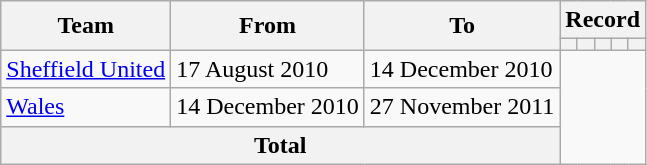<table class=wikitable style=text-align:center>
<tr>
<th rowspan=2>Team</th>
<th rowspan=2>From</th>
<th rowspan=2>To</th>
<th colspan=5>Record</th>
</tr>
<tr>
<th></th>
<th></th>
<th></th>
<th></th>
<th></th>
</tr>
<tr>
<td align=left><a href='#'>Sheffield United</a></td>
<td align=left>17 August 2010</td>
<td align=left>14 December 2010<br></td>
</tr>
<tr>
<td align=left><a href='#'>Wales</a></td>
<td align=left>14 December 2010</td>
<td align=left>27 November 2011<br></td>
</tr>
<tr>
<th colspan=3>Total<br></th>
</tr>
</table>
